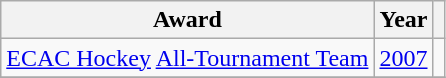<table class="wikitable">
<tr>
<th>Award</th>
<th>Year</th>
<th></th>
</tr>
<tr>
<td><a href='#'>ECAC Hockey</a> <a href='#'>All-Tournament Team</a></td>
<td><a href='#'>2007</a></td>
<td></td>
</tr>
<tr>
</tr>
</table>
